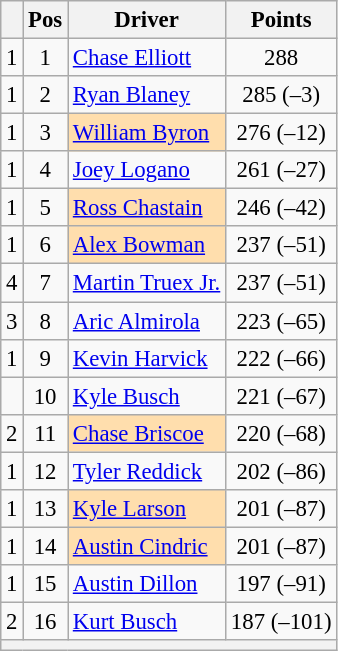<table class="wikitable" style="font-size: 95%">
<tr>
<th></th>
<th>Pos</th>
<th>Driver</th>
<th>Points</th>
</tr>
<tr>
<td align="left"> 1</td>
<td style="text-align:center;">1</td>
<td><a href='#'>Chase Elliott</a></td>
<td style="text-align:center;">288</td>
</tr>
<tr>
<td align="left"> 1</td>
<td style="text-align:center;">2</td>
<td><a href='#'>Ryan Blaney</a></td>
<td style="text-align:center;">285 (–3)</td>
</tr>
<tr>
<td align="left"> 1</td>
<td style="text-align:center;">3</td>
<td style="background:#FFDEAD;"><a href='#'>William Byron</a></td>
<td style="text-align:center;">276 (–12)</td>
</tr>
<tr>
<td align="left"> 1</td>
<td style="text-align:center;">4</td>
<td><a href='#'>Joey Logano</a></td>
<td style="text-align:center;">261 (–27)</td>
</tr>
<tr>
<td align="left"> 1</td>
<td style="text-align:center;">5</td>
<td style="background:#FFDEAD;"><a href='#'>Ross Chastain</a></td>
<td style="text-align:center;">246 (–42)</td>
</tr>
<tr>
<td align="left"> 1</td>
<td style="text-align:center;">6</td>
<td style="background:#FFDEAD;"><a href='#'>Alex Bowman</a></td>
<td style="text-align:center;">237 (–51)</td>
</tr>
<tr>
<td align="left"> 4</td>
<td style="text-align:center;">7</td>
<td><a href='#'>Martin Truex Jr.</a></td>
<td style="text-align:center;">237 (–51)</td>
</tr>
<tr>
<td align="left"> 3</td>
<td style="text-align:center;">8</td>
<td><a href='#'>Aric Almirola</a></td>
<td style="text-align:center;">223 (–65)</td>
</tr>
<tr>
<td align="left"> 1</td>
<td style="text-align:center;">9</td>
<td><a href='#'>Kevin Harvick</a></td>
<td style="text-align:center;">222 (–66)</td>
</tr>
<tr>
<td align="left"></td>
<td style="text-align:center;">10</td>
<td><a href='#'>Kyle Busch</a></td>
<td style="text-align:center;">221 (–67)</td>
</tr>
<tr>
<td align="left"> 2</td>
<td style="text-align:center;">11</td>
<td style="background:#FFDEAD;"><a href='#'>Chase Briscoe</a></td>
<td style="text-align:center;">220 (–68)</td>
</tr>
<tr>
<td align="left"> 1</td>
<td style="text-align:center;">12</td>
<td><a href='#'>Tyler Reddick</a></td>
<td style="text-align:center;">202 (–86)</td>
</tr>
<tr>
<td align="left"> 1</td>
<td style="text-align:center;">13</td>
<td style="background:#FFDEAD;"><a href='#'>Kyle Larson</a></td>
<td style="text-align:center;">201 (–87)</td>
</tr>
<tr>
<td align="left"> 1</td>
<td style="text-align:center;">14</td>
<td style="background:#FFDEAD;"><a href='#'>Austin Cindric</a></td>
<td style="text-align:center;">201 (–87)</td>
</tr>
<tr>
<td align="left"> 1</td>
<td style="text-align:center;">15</td>
<td><a href='#'>Austin Dillon</a></td>
<td style="text-align:center;">197 (–91)</td>
</tr>
<tr>
<td align="left"> 2</td>
<td style="text-align:center;">16</td>
<td><a href='#'>Kurt Busch</a></td>
<td style="text-align:center;">187 (–101)</td>
</tr>
<tr class="sortbottom">
<th colspan="9"></th>
</tr>
</table>
